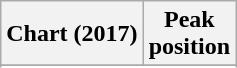<table class="wikitable sortable plainrowheaders" style="text-align:center">
<tr>
<th scope="col">Chart (2017)</th>
<th scope="col">Peak<br> position</th>
</tr>
<tr>
</tr>
<tr>
</tr>
<tr>
</tr>
<tr>
</tr>
</table>
